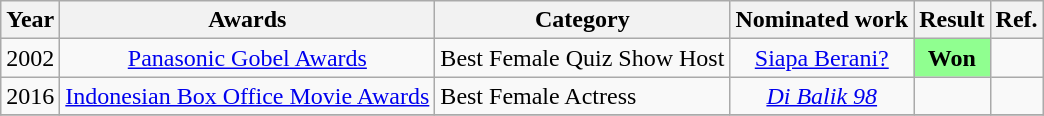<table class="wikitable" >
<tr>
<th>Year</th>
<th>Awards</th>
<th>Category</th>
<th>Nominated work</th>
<th>Result</th>
<th>Ref.</th>
</tr>
<tr>
<td align="center" rowspan="1">2002</td>
<td align="center"><a href='#'>Panasonic Gobel Awards</a></td>
<td align="left">Best Female Quiz Show Host</td>
<td align="center" rowspan="1"><a href='#'>Siapa Berani?</a></td>
<td style="background: #90ff90; color: black; vertical-align: middle; text-align:center;"><strong>Won</strong></td>
<td></td>
</tr>
<tr>
<td align="center" rowspan="1">2016</td>
<td align="center"><a href='#'>Indonesian Box Office Movie Awards</a></td>
<td align="left">Best Female Actress</td>
<td align="center" rowspan="1"><em><a href='#'>Di Balik 98</a></em></td>
<td></td>
<td></td>
</tr>
<tr>
</tr>
</table>
